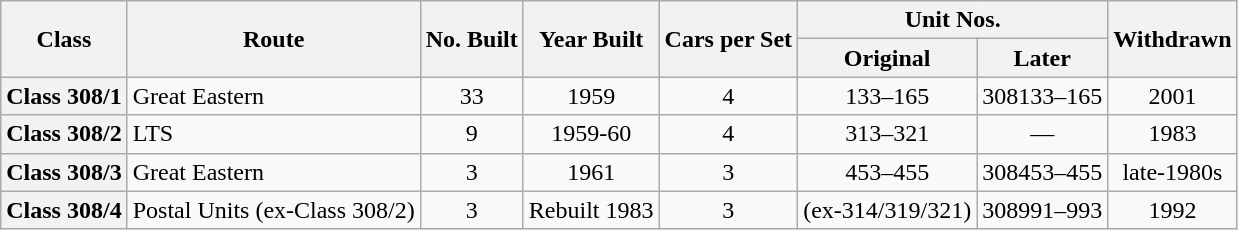<table class="wikitable" style="text-align:center">
<tr>
<th rowspan=2>Class</th>
<th rowspan=2>Route</th>
<th rowspan=2>No. Built</th>
<th rowspan=2>Year Built</th>
<th rowspan=2>Cars per Set</th>
<th colspan=2>Unit Nos.</th>
<th rowspan=2>Withdrawn</th>
</tr>
<tr>
<th>Original</th>
<th>Later</th>
</tr>
<tr>
<th>Class 308/1</th>
<td align="left">Great Eastern</td>
<td>33</td>
<td>1959</td>
<td>4</td>
<td>133–165</td>
<td>308133–165</td>
<td>2001</td>
</tr>
<tr>
<th>Class 308/2</th>
<td align="left">LTS</td>
<td>9</td>
<td>1959-60</td>
<td>4</td>
<td>313–321</td>
<td>—</td>
<td>1983</td>
</tr>
<tr>
<th>Class 308/3</th>
<td align="left">Great Eastern</td>
<td>3</td>
<td>1961</td>
<td>3</td>
<td>453–455</td>
<td>308453–455</td>
<td>late-1980s</td>
</tr>
<tr>
<th>Class 308/4</th>
<td align="left">Postal Units (ex-Class 308/2)</td>
<td>3</td>
<td>Rebuilt 1983</td>
<td>3</td>
<td>(ex-314/319/321)</td>
<td>308991–993</td>
<td>1992</td>
</tr>
</table>
